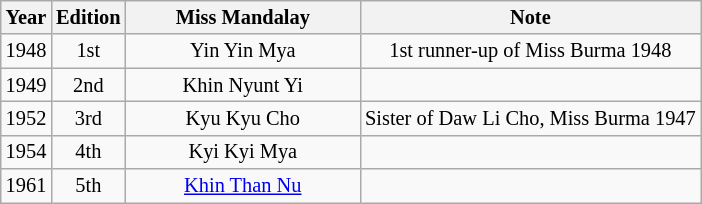<table class="wikitable" style="font-size: 85%" ;>
<tr>
<th>Year</th>
<th>Edition</th>
<th width="150">Miss Mandalay</th>
<th>Note</th>
</tr>
<tr style="text-align:center;">
<td>1948</td>
<td>1st</td>
<td>Yin Yin Mya</td>
<td>1st runner-up of Miss Burma 1948</td>
</tr>
<tr style="text-align:center;">
<td>1949</td>
<td>2nd</td>
<td>Khin Nyunt Yi</td>
<td></td>
</tr>
<tr style="text-align:center;">
<td>1952</td>
<td>3rd</td>
<td>Kyu Kyu Cho</td>
<td>Sister of Daw Li Cho, Miss Burma 1947</td>
</tr>
<tr style="text-align:center;">
<td>1954</td>
<td>4th</td>
<td>Kyi Kyi Mya</td>
<td></td>
</tr>
<tr style="text-align:center;">
<td>1961</td>
<td>5th</td>
<td><a href='#'>Khin Than Nu</a></td>
<td></td>
</tr>
</table>
